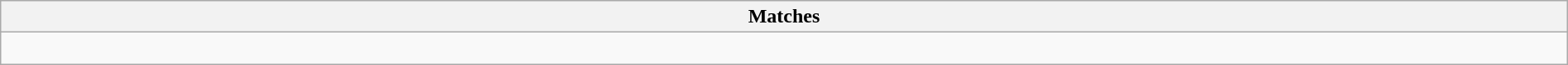<table class="wikitable collapsible collapsed" style="width:100%;">
<tr>
<th>Matches</th>
</tr>
<tr>
<td><br></td>
</tr>
</table>
